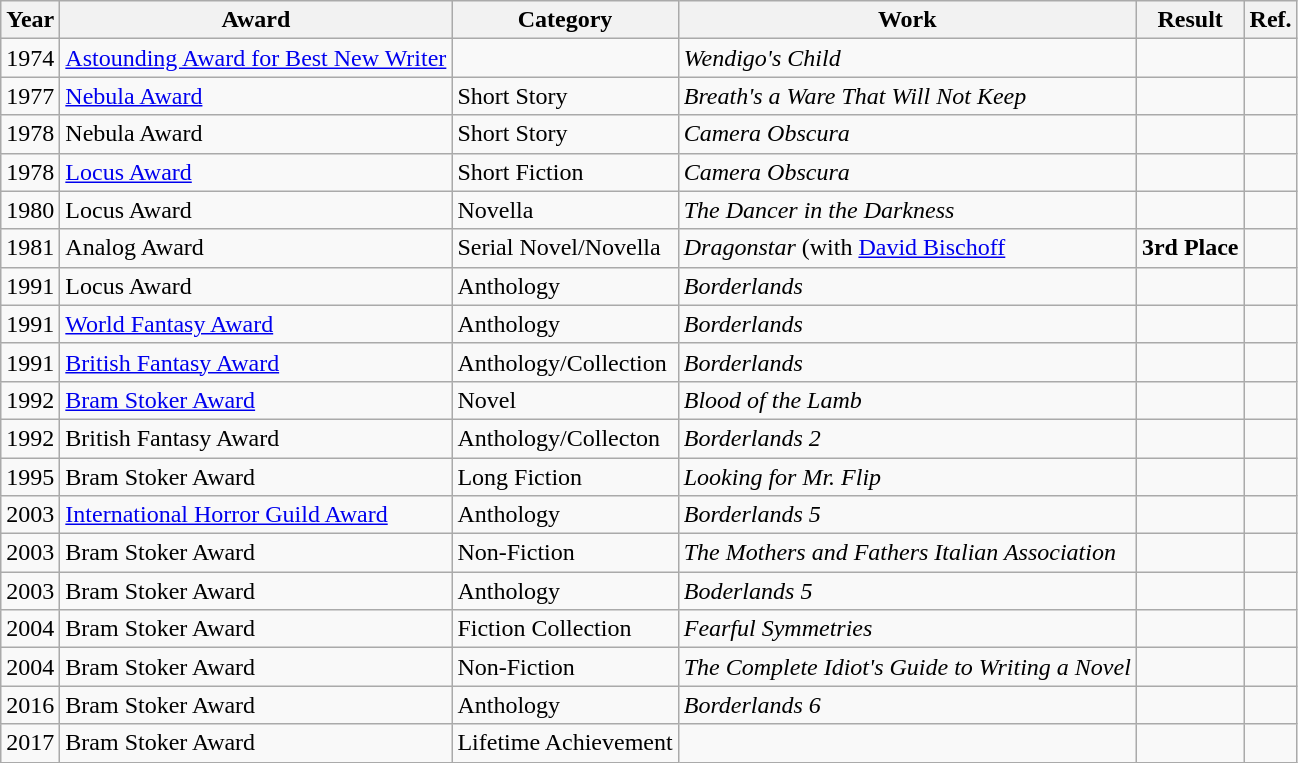<table class="wikitable">
<tr>
<th>Year</th>
<th>Award</th>
<th>Category</th>
<th>Work</th>
<th>Result</th>
<th>Ref.</th>
</tr>
<tr>
<td>1974</td>
<td><a href='#'>Astounding Award for Best New Writer</a></td>
<td></td>
<td><em>Wendigo's Child</em></td>
<td></td>
<td></td>
</tr>
<tr>
<td>1977</td>
<td><a href='#'>Nebula Award</a></td>
<td>Short Story</td>
<td><em>Breath's a Ware That Will Not Keep</em></td>
<td></td>
<td></td>
</tr>
<tr>
<td>1978</td>
<td>Nebula Award</td>
<td>Short Story</td>
<td><em>Camera Obscura</em></td>
<td></td>
<td></td>
</tr>
<tr>
<td>1978</td>
<td><a href='#'>Locus Award</a></td>
<td>Short Fiction</td>
<td><em>Camera Obscura</em></td>
<td></td>
<td></td>
</tr>
<tr>
<td>1980</td>
<td>Locus Award</td>
<td>Novella</td>
<td><em>The Dancer in the Darkness</em></td>
<td></td>
<td></td>
</tr>
<tr>
<td>1981</td>
<td>Analog Award</td>
<td>Serial Novel/Novella</td>
<td><em>Dragonstar</em> (with <a href='#'>David Bischoff</a></td>
<td><strong>3rd Place</strong></td>
<td></td>
</tr>
<tr>
<td>1991</td>
<td>Locus Award</td>
<td>Anthology</td>
<td><em>Borderlands</em></td>
<td></td>
<td></td>
</tr>
<tr>
<td>1991</td>
<td><a href='#'>World Fantasy Award</a></td>
<td>Anthology</td>
<td><em>Borderlands</em></td>
<td></td>
<td></td>
</tr>
<tr>
<td>1991</td>
<td><a href='#'>British Fantasy Award</a></td>
<td>Anthology/Collection</td>
<td><em>Borderlands</em></td>
<td></td>
<td></td>
</tr>
<tr>
<td>1992</td>
<td><a href='#'>Bram Stoker Award</a></td>
<td>Novel</td>
<td><em>Blood of the Lamb</em></td>
<td></td>
<td></td>
</tr>
<tr>
<td>1992</td>
<td>British Fantasy Award</td>
<td>Anthology/Collecton</td>
<td><em>Borderlands 2</em></td>
<td></td>
<td></td>
</tr>
<tr>
<td>1995</td>
<td>Bram Stoker Award</td>
<td>Long Fiction</td>
<td><em>Looking for Mr. Flip</em></td>
<td></td>
<td></td>
</tr>
<tr>
<td>2003</td>
<td><a href='#'>International Horror Guild Award</a></td>
<td>Anthology</td>
<td><em>Borderlands 5</em></td>
<td></td>
<td></td>
</tr>
<tr>
<td>2003</td>
<td>Bram Stoker Award</td>
<td>Non-Fiction</td>
<td><em>The Mothers and Fathers Italian Association</em></td>
<td></td>
<td></td>
</tr>
<tr>
<td>2003</td>
<td>Bram Stoker Award</td>
<td>Anthology</td>
<td><em>Boderlands 5</em></td>
<td></td>
<td></td>
</tr>
<tr>
<td>2004</td>
<td>Bram Stoker Award</td>
<td>Fiction Collection</td>
<td><em>Fearful Symmetries</em></td>
<td></td>
<td></td>
</tr>
<tr>
<td>2004</td>
<td>Bram Stoker Award</td>
<td>Non-Fiction</td>
<td><em>The Complete Idiot's Guide to Writing a Novel</em></td>
<td></td>
<td></td>
</tr>
<tr>
<td>2016</td>
<td>Bram Stoker Award</td>
<td>Anthology</td>
<td><em>Borderlands 6</em></td>
<td></td>
<td></td>
</tr>
<tr>
<td>2017</td>
<td>Bram Stoker Award</td>
<td>Lifetime Achievement</td>
<td></td>
<td></td>
<td></td>
</tr>
</table>
